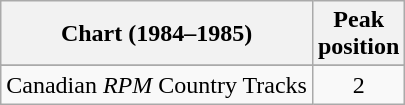<table class="wikitable sortable">
<tr>
<th align="left">Chart (1984–1985)</th>
<th align="center">Peak<br>position</th>
</tr>
<tr>
</tr>
<tr>
<td align="left">Canadian <em>RPM</em> Country Tracks</td>
<td align="center">2</td>
</tr>
</table>
